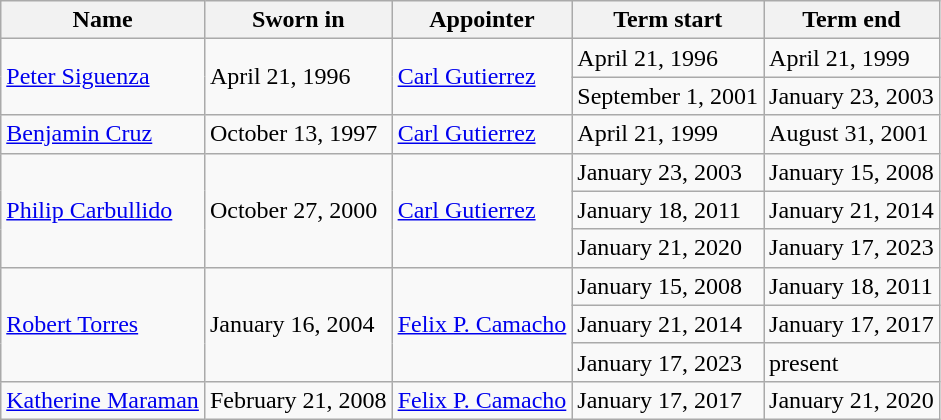<table class="wikitable sortable">
<tr>
<th>Name</th>
<th>Sworn in</th>
<th>Appointer</th>
<th>Term start</th>
<th>Term end</th>
</tr>
<tr>
<td rowspan=2><a href='#'>Peter Siguenza</a></td>
<td rowspan=2>April 21, 1996</td>
<td rowspan=2><a href='#'>Carl Gutierrez</a></td>
<td>April 21, 1996</td>
<td>April 21, 1999</td>
</tr>
<tr>
<td>September 1, 2001</td>
<td>January 23, 2003</td>
</tr>
<tr>
<td><a href='#'>Benjamin Cruz</a></td>
<td>October 13, 1997</td>
<td><a href='#'>Carl Gutierrez</a></td>
<td>April 21, 1999</td>
<td>August 31, 2001</td>
</tr>
<tr>
<td rowspan=3><a href='#'>Philip Carbullido</a></td>
<td rowspan=3>October 27, 2000</td>
<td rowspan=3><a href='#'>Carl Gutierrez</a></td>
<td>January 23, 2003</td>
<td>January 15, 2008</td>
</tr>
<tr>
<td>January 18, 2011</td>
<td>January 21, 2014</td>
</tr>
<tr>
<td>January 21, 2020</td>
<td>January 17, 2023</td>
</tr>
<tr>
<td rowspan=3><a href='#'>Robert Torres</a></td>
<td rowspan=3>January 16, 2004</td>
<td rowspan=3><a href='#'>Felix P. Camacho</a></td>
<td>January 15, 2008</td>
<td>January 18, 2011</td>
</tr>
<tr>
<td>January 21, 2014</td>
<td>January 17, 2017</td>
</tr>
<tr>
<td>January 17, 2023</td>
<td>present</td>
</tr>
<tr>
<td><a href='#'>Katherine Maraman</a></td>
<td>February 21, 2008</td>
<td><a href='#'>Felix P. Camacho</a></td>
<td>January 17, 2017</td>
<td>January 21, 2020</td>
</tr>
</table>
